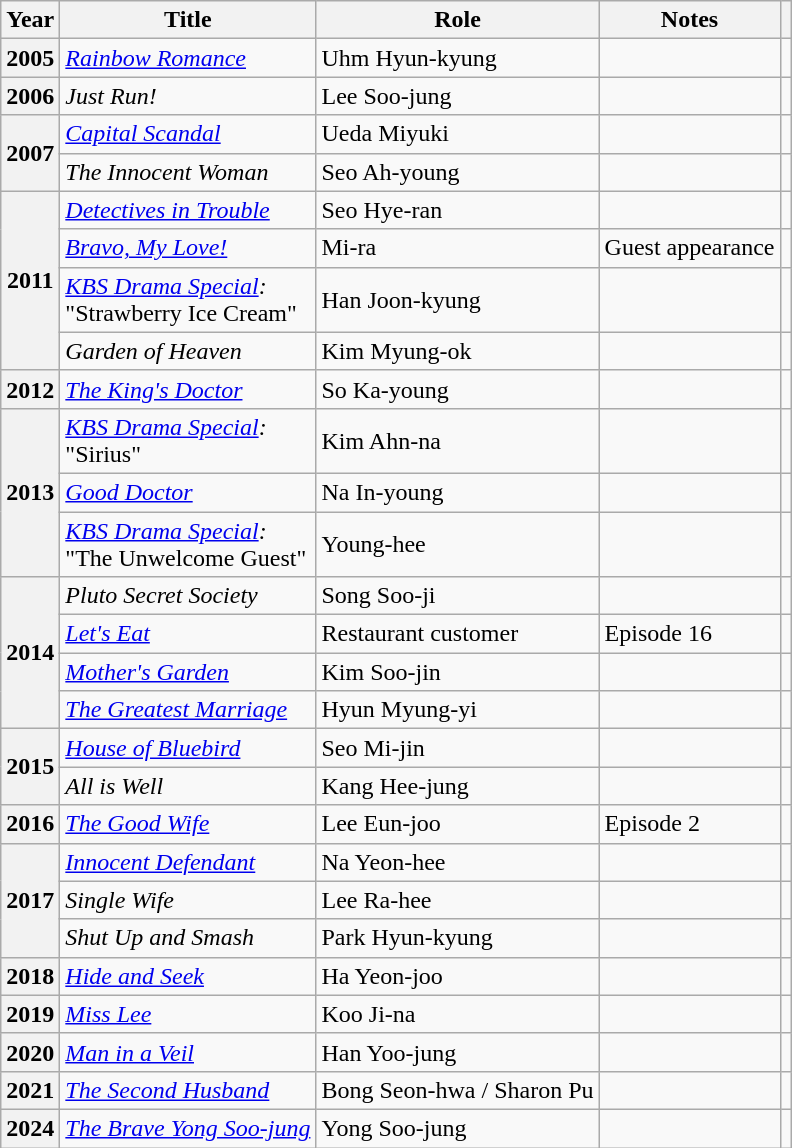<table class="wikitable plainrowheaders sortable">
<tr>
<th scope="col">Year</th>
<th scope="col">Title</th>
<th scope="col">Role</th>
<th scope="col">Notes</th>
<th scope="col" class="unsortable"></th>
</tr>
<tr>
<th scope="row">2005</th>
<td><em><a href='#'>Rainbow Romance</a></em></td>
<td>Uhm Hyun-kyung</td>
<td></td>
<td style="text-align:center"></td>
</tr>
<tr>
<th scope="row">2006</th>
<td><em>Just Run! </em></td>
<td>Lee Soo-jung</td>
<td></td>
<td style="text-align:center"></td>
</tr>
<tr>
<th scope="row" rowspan="2">2007</th>
<td><em><a href='#'>Capital Scandal</a></em></td>
<td>Ueda Miyuki</td>
<td></td>
<td style="text-align:center"></td>
</tr>
<tr>
<td><em>The Innocent Woman</em></td>
<td>Seo Ah-young</td>
<td></td>
<td style="text-align:center"></td>
</tr>
<tr>
<th scope="row" rowspan="4">2011</th>
<td><em><a href='#'>Detectives in Trouble</a></em></td>
<td>Seo Hye-ran</td>
<td></td>
<td style="text-align:center"></td>
</tr>
<tr>
<td><em><a href='#'>Bravo, My Love!</a></em></td>
<td>Mi-ra</td>
<td>Guest appearance</td>
<td style="text-align:center"></td>
</tr>
<tr>
<td><em><a href='#'>KBS Drama Special</a>:</em><br>"Strawberry Ice Cream"</td>
<td>Han Joon-kyung</td>
<td></td>
<td style="text-align:center"></td>
</tr>
<tr>
<td><em>Garden of Heaven</em></td>
<td>Kim Myung-ok</td>
<td></td>
<td style="text-align:center"></td>
</tr>
<tr>
<th scope="row">2012</th>
<td><em><a href='#'>The King's Doctor</a></em></td>
<td>So Ka-young</td>
<td></td>
<td style="text-align:center"></td>
</tr>
<tr>
<th scope="row" rowspan="3">2013</th>
<td><em><a href='#'>KBS Drama Special</a>:</em><br>"Sirius"</td>
<td>Kim Ahn-na</td>
<td></td>
<td style="text-align:center"></td>
</tr>
<tr>
<td><em><a href='#'>Good Doctor</a></em></td>
<td>Na In-young</td>
<td></td>
<td style="text-align:center"></td>
</tr>
<tr>
<td><em><a href='#'>KBS Drama Special</a>:</em><br>"The Unwelcome Guest"</td>
<td>Young-hee</td>
<td></td>
<td style="text-align:center"></td>
</tr>
<tr>
<th scope="row" rowspan="4">2014</th>
<td><em>Pluto Secret Society</em></td>
<td>Song Soo-ji</td>
<td></td>
<td style="text-align:center"></td>
</tr>
<tr>
<td><em><a href='#'>Let's Eat</a></em></td>
<td>Restaurant customer</td>
<td>Episode 16</td>
<td style="text-align:center"></td>
</tr>
<tr>
<td><em><a href='#'>Mother's Garden</a></em></td>
<td>Kim Soo-jin</td>
<td></td>
<td style="text-align:center"></td>
</tr>
<tr>
<td><em><a href='#'>The Greatest Marriage</a></em></td>
<td>Hyun Myung-yi</td>
<td></td>
<td style="text-align:center"></td>
</tr>
<tr>
<th scope="row" rowspan="2">2015</th>
<td><em><a href='#'>House of Bluebird</a></em></td>
<td>Seo Mi-jin</td>
<td></td>
<td style="text-align:center"></td>
</tr>
<tr>
<td><em>All is Well</em></td>
<td>Kang Hee-jung</td>
<td></td>
<td style="text-align:center"></td>
</tr>
<tr>
<th scope="row">2016</th>
<td><em><a href='#'>The Good Wife</a></em></td>
<td>Lee Eun-joo</td>
<td>Episode 2</td>
<td style="text-align:center"></td>
</tr>
<tr>
<th scope="row" rowspan="3">2017</th>
<td><em><a href='#'>Innocent Defendant</a></em></td>
<td>Na Yeon-hee</td>
<td></td>
<td style="text-align:center"></td>
</tr>
<tr>
<td><em>Single Wife</em></td>
<td>Lee Ra-hee</td>
<td></td>
<td style="text-align:center"></td>
</tr>
<tr>
<td><em>Shut Up and Smash</em></td>
<td>Park Hyun-kyung</td>
<td></td>
<td style="text-align:center"></td>
</tr>
<tr>
<th scope="row">2018</th>
<td><em><a href='#'>Hide and Seek</a></em></td>
<td>Ha Yeon-joo</td>
<td></td>
<td style="text-align:center"></td>
</tr>
<tr>
<th scope="row">2019</th>
<td><em><a href='#'>Miss Lee</a></em></td>
<td>Koo Ji-na</td>
<td></td>
<td style="text-align:center"></td>
</tr>
<tr>
<th scope="row">2020</th>
<td><em><a href='#'>Man in a Veil</a></em></td>
<td>Han Yoo-jung</td>
<td></td>
<td style="text-align:center"></td>
</tr>
<tr>
<th scope="row">2021</th>
<td><em><a href='#'>The Second Husband</a></em></td>
<td>Bong Seon-hwa / Sharon Pu</td>
<td></td>
<td style="text-align:center"></td>
</tr>
<tr>
<th scope="row">2024</th>
<td><em><a href='#'>The Brave Yong Soo-jung</a></em></td>
<td>Yong Soo-jung</td>
<td></td>
<td style="text-align:center"></td>
</tr>
</table>
